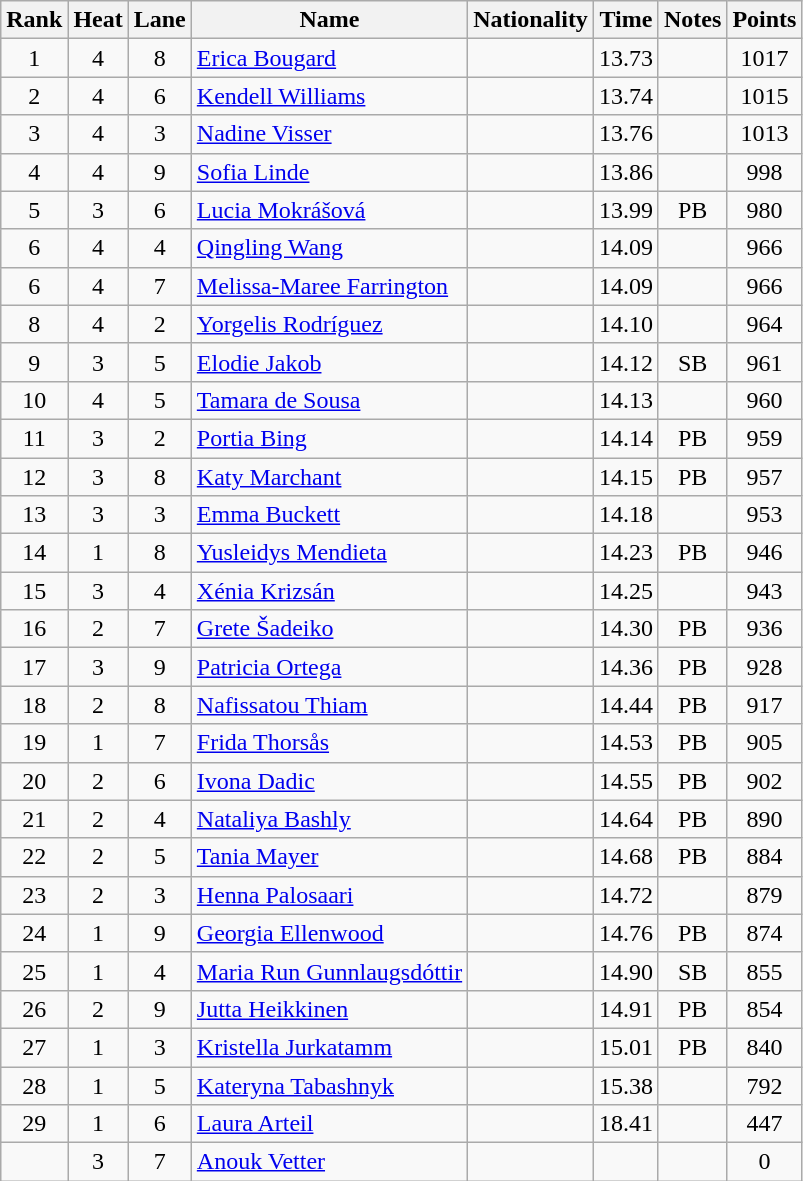<table class="wikitable sortable" style="text-align:center">
<tr>
<th>Rank</th>
<th>Heat</th>
<th>Lane</th>
<th>Name</th>
<th>Nationality</th>
<th>Time</th>
<th>Notes</th>
<th>Points</th>
</tr>
<tr>
<td>1</td>
<td>4</td>
<td>8</td>
<td align="left"><a href='#'>Erica Bougard</a></td>
<td align=left></td>
<td>13.73</td>
<td></td>
<td>1017</td>
</tr>
<tr>
<td>2</td>
<td>4</td>
<td>6</td>
<td align="left"><a href='#'>Kendell Williams</a></td>
<td align=left></td>
<td>13.74</td>
<td></td>
<td>1015</td>
</tr>
<tr>
<td>3</td>
<td>4</td>
<td>3</td>
<td align="left"><a href='#'>Nadine Visser</a></td>
<td align=left></td>
<td>13.76</td>
<td></td>
<td>1013</td>
</tr>
<tr>
<td>4</td>
<td>4</td>
<td>9</td>
<td align="left"><a href='#'>Sofia Linde</a></td>
<td align=left></td>
<td>13.86</td>
<td></td>
<td>998</td>
</tr>
<tr>
<td>5</td>
<td>3</td>
<td>6</td>
<td align="left"><a href='#'>Lucia Mokrášová</a></td>
<td align=left></td>
<td>13.99</td>
<td>PB</td>
<td>980</td>
</tr>
<tr>
<td>6</td>
<td>4</td>
<td>4</td>
<td align="left"><a href='#'>Qingling Wang</a></td>
<td align=left></td>
<td>14.09</td>
<td></td>
<td>966</td>
</tr>
<tr>
<td>6</td>
<td>4</td>
<td>7</td>
<td align="left"><a href='#'>Melissa-Maree Farrington</a></td>
<td align=left></td>
<td>14.09</td>
<td></td>
<td>966</td>
</tr>
<tr>
<td>8</td>
<td>4</td>
<td>2</td>
<td align="left"><a href='#'>Yorgelis Rodríguez</a></td>
<td align=left></td>
<td>14.10</td>
<td></td>
<td>964</td>
</tr>
<tr>
<td>9</td>
<td>3</td>
<td>5</td>
<td align="left"><a href='#'>Elodie Jakob</a></td>
<td align=left></td>
<td>14.12</td>
<td>SB</td>
<td>961</td>
</tr>
<tr>
<td>10</td>
<td>4</td>
<td>5</td>
<td align="left"><a href='#'>Tamara de Sousa</a></td>
<td align=left></td>
<td>14.13</td>
<td></td>
<td>960</td>
</tr>
<tr>
<td>11</td>
<td>3</td>
<td>2</td>
<td align="left"><a href='#'>Portia Bing</a></td>
<td align=left></td>
<td>14.14</td>
<td>PB</td>
<td>959</td>
</tr>
<tr>
<td>12</td>
<td>3</td>
<td>8</td>
<td align="left"><a href='#'>Katy Marchant</a></td>
<td align=left></td>
<td>14.15</td>
<td>PB</td>
<td>957</td>
</tr>
<tr>
<td>13</td>
<td>3</td>
<td>3</td>
<td align="left"><a href='#'>Emma Buckett</a></td>
<td align=left></td>
<td>14.18</td>
<td></td>
<td>953</td>
</tr>
<tr>
<td>14</td>
<td>1</td>
<td>8</td>
<td align="left"><a href='#'>Yusleidys Mendieta</a></td>
<td align=left></td>
<td>14.23</td>
<td>PB</td>
<td>946</td>
</tr>
<tr>
<td>15</td>
<td>3</td>
<td>4</td>
<td align="left"><a href='#'>Xénia Krizsán</a></td>
<td align=left></td>
<td>14.25</td>
<td></td>
<td>943</td>
</tr>
<tr>
<td>16</td>
<td>2</td>
<td>7</td>
<td align="left"><a href='#'>Grete Šadeiko</a></td>
<td align=left></td>
<td>14.30</td>
<td>PB</td>
<td>936</td>
</tr>
<tr>
<td>17</td>
<td>3</td>
<td>9</td>
<td align="left"><a href='#'>Patricia Ortega</a></td>
<td align=left></td>
<td>14.36</td>
<td>PB</td>
<td>928</td>
</tr>
<tr>
<td>18</td>
<td>2</td>
<td>8</td>
<td align="left"><a href='#'>Nafissatou Thiam</a></td>
<td align=left></td>
<td>14.44</td>
<td>PB</td>
<td>917</td>
</tr>
<tr>
<td>19</td>
<td>1</td>
<td>7</td>
<td align="left"><a href='#'>Frida Thorsås</a></td>
<td align=left></td>
<td>14.53</td>
<td>PB</td>
<td>905</td>
</tr>
<tr>
<td>20</td>
<td>2</td>
<td>6</td>
<td align="left"><a href='#'>Ivona Dadic</a></td>
<td align=left></td>
<td>14.55</td>
<td>PB</td>
<td>902</td>
</tr>
<tr>
<td>21</td>
<td>2</td>
<td>4</td>
<td align="left"><a href='#'>Nataliya Bashly</a></td>
<td align=left></td>
<td>14.64</td>
<td>PB</td>
<td>890</td>
</tr>
<tr>
<td>22</td>
<td>2</td>
<td>5</td>
<td align="left"><a href='#'>Tania Mayer</a></td>
<td align=left></td>
<td>14.68</td>
<td>PB</td>
<td>884</td>
</tr>
<tr>
<td>23</td>
<td>2</td>
<td>3</td>
<td align="left"><a href='#'>Henna Palosaari</a></td>
<td align=left></td>
<td>14.72</td>
<td></td>
<td>879</td>
</tr>
<tr>
<td>24</td>
<td>1</td>
<td>9</td>
<td align="left"><a href='#'>Georgia Ellenwood</a></td>
<td align=left></td>
<td>14.76</td>
<td>PB</td>
<td>874</td>
</tr>
<tr>
<td>25</td>
<td>1</td>
<td>4</td>
<td align="left"><a href='#'>Maria Run Gunnlaugsdóttir</a></td>
<td align=left></td>
<td>14.90</td>
<td>SB</td>
<td>855</td>
</tr>
<tr>
<td>26</td>
<td>2</td>
<td>9</td>
<td align="left"><a href='#'>Jutta Heikkinen</a></td>
<td align=left></td>
<td>14.91</td>
<td>PB</td>
<td>854</td>
</tr>
<tr>
<td>27</td>
<td>1</td>
<td>3</td>
<td align="left"><a href='#'>Kristella Jurkatamm</a></td>
<td align=left></td>
<td>15.01</td>
<td>PB</td>
<td>840</td>
</tr>
<tr>
<td>28</td>
<td>1</td>
<td>5</td>
<td align="left"><a href='#'>Kateryna Tabashnyk</a></td>
<td align=left></td>
<td>15.38</td>
<td></td>
<td>792</td>
</tr>
<tr>
<td>29</td>
<td>1</td>
<td>6</td>
<td align="left"><a href='#'>Laura Arteil</a></td>
<td align=left></td>
<td>18.41</td>
<td></td>
<td>447</td>
</tr>
<tr>
<td></td>
<td>3</td>
<td>7</td>
<td align="left"><a href='#'>Anouk Vetter</a></td>
<td align=left></td>
<td></td>
<td></td>
<td>0</td>
</tr>
</table>
